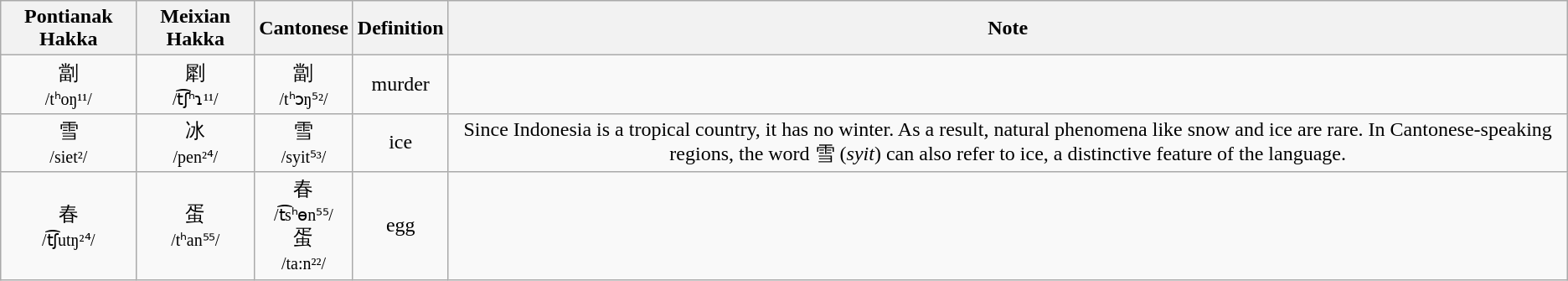<table class="wikitable">
<tr>
<th>Pontianak Hakka</th>
<th>Meixian Hakka</th>
<th>Cantonese</th>
<th>Definition</th>
<th>Note</th>
</tr>
<tr align="center">
<td>劏<br><small>/tʰoŋ¹¹/</small></td>
<td>㓾<br><small>/t͡ʃʰɿ¹¹/</small></td>
<td>劏<br><small>/tʰɔŋ⁵²/</small></td>
<td>murder</td>
<td></td>
</tr>
<tr align="center">
<td>雪<br><small>/siet²/</small></td>
<td>冰<br><small>/pen²⁴/</small></td>
<td>雪<br><small>/syit⁵³/</small></td>
<td>ice</td>
<td>Since Indonesia is a tropical country, it has no winter. As a result, natural phenomena like snow and ice are rare. In Cantonese-speaking regions, the word 雪 (<em>syit</em>) can also refer to ice, a distinctive feature of the language.</td>
</tr>
<tr align="center">
<td>春<br><small>/t͡ʃutŋ²⁴/</small></td>
<td>蛋<br><small>/tʰan⁵⁵/</small></td>
<td>春<br><small>/t͡sʰɵn⁵⁵/</small><br>蛋<br><small>/ta:n²²/</small></td>
<td>egg</td>
<td></td>
</tr>
</table>
